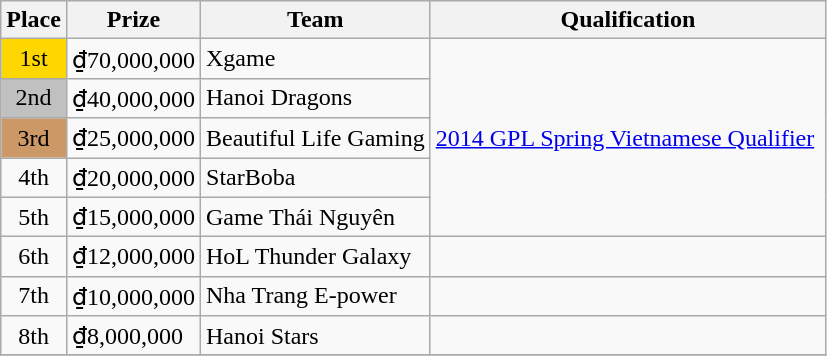<table class="wikitable" style="text-align:left">
<tr>
<th style="text-align:center"><strong>Place</strong></th>
<th style="text-align:center"><strong>Prize</strong></th>
<th style="text-align:center"><strong>Team</strong></th>
<th style="text-align:center"><strong>Qualification</strong></th>
</tr>
<tr>
<td style="text-align:center; background:gold;">1st</td>
<td>₫70,000,000</td>
<td>Xgame</td>
<td style="text-align:center" rowspan="5"><a href='#'>2014 GPL Spring Vietnamese Qualifier</a>	⁠</td>
</tr>
<tr>
<td style="text-align:center; background:silver;">2nd</td>
<td>₫40,000,000</td>
<td>Hanoi Dragons</td>
</tr>
<tr>
<td style="text-align:center; background:#c96;">3rd</td>
<td>₫25,000,000</td>
<td>Beautiful Life Gaming</td>
</tr>
<tr>
<td style="text-align:center">4th</td>
<td>₫20,000,000</td>
<td>StarBoba</td>
</tr>
<tr>
<td style="text-align:center">5th</td>
<td>₫15,000,000</td>
<td>Game Thái Nguyên</td>
</tr>
<tr>
<td style="text-align:center">6th</td>
<td>₫12,000,000</td>
<td>HoL Thunder Galaxy</td>
<td style="text-align:center">⁠</td>
</tr>
<tr>
<td style="text-align:center">7th</td>
<td>₫10,000,000</td>
<td>Nha Trang E-power</td>
<td style="text-align:center">⁠</td>
</tr>
<tr>
<td style="text-align:center">8th</td>
<td>₫8,000,000</td>
<td>Hanoi Stars</td>
<td style="text-align:center">⁠</td>
</tr>
<tr>
</tr>
</table>
